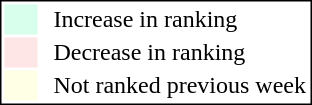<table style="border:1px solid black; float:right;">
<tr>
<td style="background:#D8FFEB; width:20px;"></td>
<td> </td>
<td>Increase in ranking</td>
</tr>
<tr>
<td style="background:#FFE6E6; width:20px;"></td>
<td> </td>
<td>Decrease in ranking</td>
</tr>
<tr>
<td style="background:#FFFFE6; width:20px;"></td>
<td> </td>
<td>Not ranked previous week</td>
</tr>
</table>
